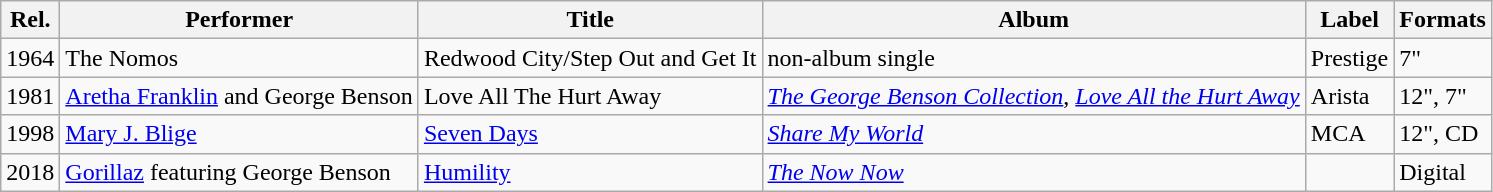<table class="wikitable">
<tr>
<th>Rel.</th>
<th>Performer</th>
<th>Title</th>
<th>Album</th>
<th>Label</th>
<th>Formats</th>
</tr>
<tr>
<td>1964</td>
<td>The Nomos</td>
<td>Redwood City/Step Out and Get It</td>
<td>non-album single</td>
<td>Prestige</td>
<td>7"</td>
</tr>
<tr>
<td>1981</td>
<td><a href='#'>Aretha Franklin</a> and George Benson</td>
<td>Love All The Hurt Away</td>
<td><em><a href='#'>The George Benson Collection</a></em>, <em><a href='#'>Love All the Hurt Away</a></em></td>
<td>Arista</td>
<td>12", 7"</td>
</tr>
<tr>
<td>1998</td>
<td><a href='#'>Mary J. Blige</a></td>
<td><a href='#'>Seven Days</a></td>
<td><em><a href='#'>Share My World</a></em></td>
<td>MCA</td>
<td>12", CD</td>
</tr>
<tr>
<td>2018</td>
<td><a href='#'>Gorillaz</a> featuring George Benson</td>
<td><a href='#'>Humility</a></td>
<td><em><a href='#'>The Now Now</a></em></td>
<td></td>
<td>Digital</td>
</tr>
</table>
